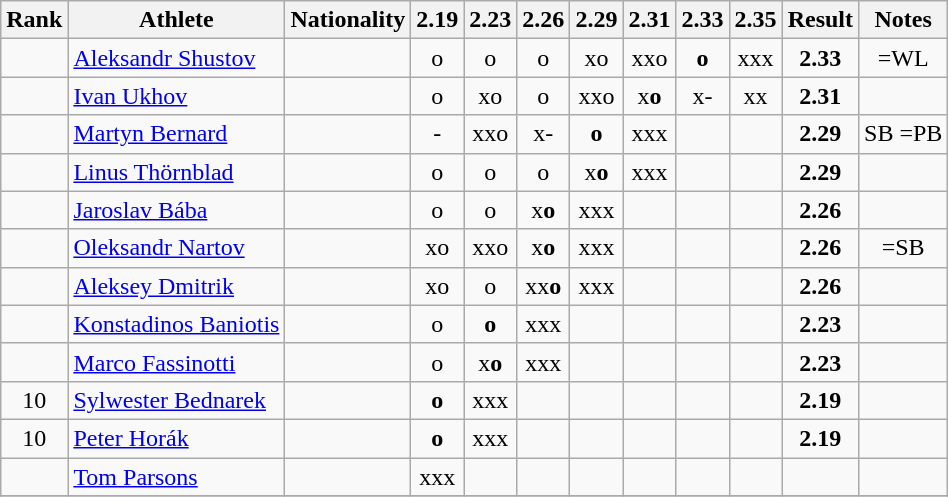<table class="wikitable sortable" style="text-align:center">
<tr>
<th>Rank</th>
<th>Athlete</th>
<th>Nationality</th>
<th>2.19</th>
<th>2.23</th>
<th>2.26</th>
<th>2.29</th>
<th>2.31</th>
<th>2.33</th>
<th>2.35</th>
<th>Result</th>
<th>Notes</th>
</tr>
<tr>
<td></td>
<td align="left"><a href='#'>Aleksandr Shustov</a></td>
<td align=left></td>
<td>o</td>
<td>o</td>
<td>o</td>
<td>xo</td>
<td>xxo</td>
<td><strong>o</strong></td>
<td>xxx</td>
<td><strong>2.33</strong></td>
<td>=WL</td>
</tr>
<tr>
<td></td>
<td align="left"><a href='#'>Ivan Ukhov</a></td>
<td align=left></td>
<td>o</td>
<td>xo</td>
<td>o</td>
<td>xxo</td>
<td>x<strong>o</strong></td>
<td>x-</td>
<td>xx</td>
<td><strong>2.31</strong></td>
<td></td>
</tr>
<tr>
<td></td>
<td align="left"><a href='#'>Martyn Bernard</a></td>
<td align=left></td>
<td>-</td>
<td>xxo</td>
<td>x-</td>
<td><strong>o</strong></td>
<td>xxx</td>
<td></td>
<td></td>
<td><strong>2.29</strong></td>
<td>SB =PB</td>
</tr>
<tr>
<td></td>
<td align="left"><a href='#'>Linus Thörnblad</a></td>
<td align=left></td>
<td>o</td>
<td>o</td>
<td>o</td>
<td>x<strong>o</strong></td>
<td>xxx</td>
<td></td>
<td></td>
<td><strong>2.29</strong></td>
<td></td>
</tr>
<tr>
<td></td>
<td align="left"><a href='#'>Jaroslav Bába</a></td>
<td align=left></td>
<td>o</td>
<td>o</td>
<td>x<strong>o</strong></td>
<td>xxx</td>
<td></td>
<td></td>
<td></td>
<td><strong>2.26</strong></td>
<td></td>
</tr>
<tr>
<td></td>
<td align="left"><a href='#'>Oleksandr Nartov</a></td>
<td align=left></td>
<td>xo</td>
<td>xxo</td>
<td>x<strong>o</strong></td>
<td>xxx</td>
<td></td>
<td></td>
<td></td>
<td><strong>2.26</strong></td>
<td>=SB</td>
</tr>
<tr>
<td></td>
<td align="left"><a href='#'>Aleksey Dmitrik</a></td>
<td align=left></td>
<td>xo</td>
<td>o</td>
<td>xx<strong>o</strong></td>
<td>xxx</td>
<td></td>
<td></td>
<td></td>
<td><strong>2.26</strong></td>
<td></td>
</tr>
<tr>
<td></td>
<td align="left"><a href='#'>Konstadinos Baniotis</a></td>
<td align=left></td>
<td>o</td>
<td><strong>o</strong></td>
<td>xxx</td>
<td></td>
<td></td>
<td></td>
<td></td>
<td><strong>2.23</strong></td>
<td></td>
</tr>
<tr>
<td></td>
<td align="left"><a href='#'>Marco Fassinotti</a></td>
<td align=left></td>
<td>o</td>
<td>x<strong>o</strong></td>
<td>xxx</td>
<td></td>
<td></td>
<td></td>
<td></td>
<td><strong>2.23</strong></td>
<td></td>
</tr>
<tr>
<td>10</td>
<td align="left"><a href='#'>Sylwester Bednarek</a></td>
<td align=left></td>
<td><strong>o</strong></td>
<td>xxx</td>
<td></td>
<td></td>
<td></td>
<td></td>
<td></td>
<td><strong>2.19</strong></td>
<td></td>
</tr>
<tr>
<td>10</td>
<td align="left"><a href='#'>Peter Horák</a></td>
<td align=left></td>
<td><strong>o</strong></td>
<td>xxx</td>
<td></td>
<td></td>
<td></td>
<td></td>
<td></td>
<td><strong>2.19</strong></td>
<td></td>
</tr>
<tr>
<td></td>
<td align="left"><a href='#'>Tom Parsons</a></td>
<td align=left></td>
<td>xxx</td>
<td></td>
<td></td>
<td></td>
<td></td>
<td></td>
<td></td>
<td><strong></strong></td>
<td></td>
</tr>
<tr>
</tr>
</table>
